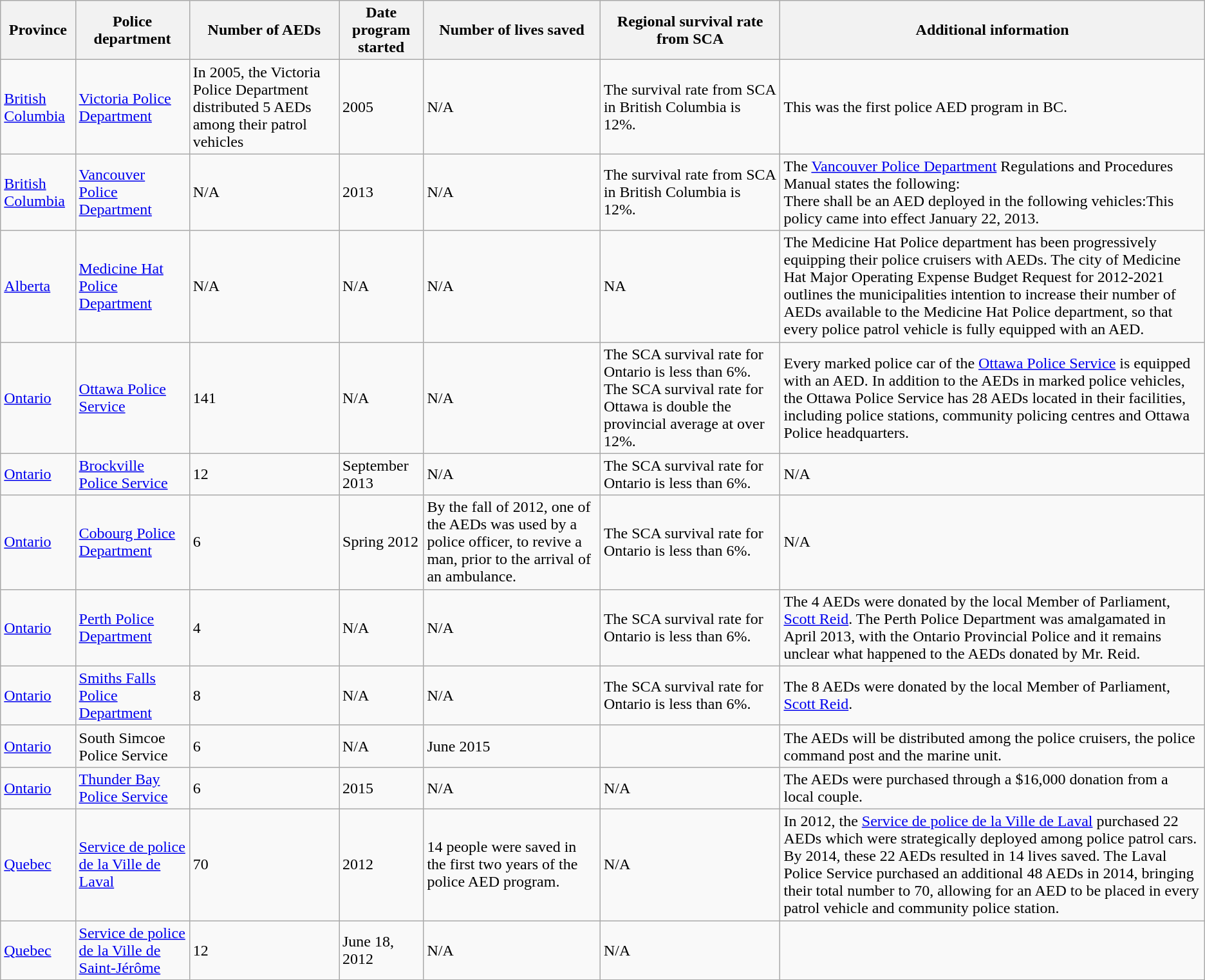<table class="wikitable sortable">
<tr>
<th>Province</th>
<th>Police department</th>
<th>Number of AEDs</th>
<th>Date program started</th>
<th>Number of lives saved</th>
<th>Regional survival rate from SCA</th>
<th>Additional information</th>
</tr>
<tr>
<td><a href='#'>British Columbia</a></td>
<td><a href='#'>Victoria Police Department</a></td>
<td>In 2005, the Victoria Police Department distributed 5 AEDs among their patrol vehicles</td>
<td>2005</td>
<td>N/A</td>
<td>The survival rate from SCA in British Columbia is 12%.</td>
<td>This was the first police AED program in BC.</td>
</tr>
<tr>
<td><a href='#'>British Columbia</a></td>
<td><a href='#'>Vancouver Police Department</a></td>
<td>N/A</td>
<td>2013</td>
<td>N/A</td>
<td>The survival rate from SCA in British Columbia is 12%.</td>
<td>The <a href='#'>Vancouver Police Department</a> Regulations and Procedures Manual states the following:<br>There shall be an AED deployed in the following vehicles:This policy came into effect January 22, 2013.</td>
</tr>
<tr>
<td><a href='#'>Alberta</a></td>
<td><a href='#'>Medicine Hat Police Department</a></td>
<td>N/A</td>
<td>N/A</td>
<td>N/A</td>
<td>NA</td>
<td>The Medicine Hat Police department has been progressively equipping their police cruisers with AEDs. The city of Medicine Hat Major Operating Expense Budget Request for 2012-2021 outlines the municipalities intention to increase their number of AEDs available to the Medicine Hat Police department, so that every police patrol vehicle is fully equipped with an AED.</td>
</tr>
<tr>
<td><a href='#'>Ontario</a></td>
<td><a href='#'>Ottawa Police Service</a></td>
<td>141</td>
<td>N/A</td>
<td>N/A</td>
<td>The SCA survival rate for Ontario is less than 6%. The SCA survival rate for Ottawa is double the provincial average at over 12%.</td>
<td>Every marked police car of the <a href='#'>Ottawa Police Service</a> is equipped with an AED. In addition to the AEDs in marked police vehicles, the Ottawa Police Service has 28 AEDs located in their facilities, including police stations, community policing centres and Ottawa Police headquarters.</td>
</tr>
<tr>
<td><a href='#'>Ontario</a></td>
<td><a href='#'>Brockville Police Service</a></td>
<td>12</td>
<td>September 2013</td>
<td>N/A</td>
<td>The SCA survival rate for Ontario is less than 6%.</td>
<td>N/A</td>
</tr>
<tr>
<td><a href='#'>Ontario</a></td>
<td><a href='#'>Cobourg Police Department</a></td>
<td>6</td>
<td>Spring 2012</td>
<td>By the fall of 2012, one of the AEDs was used by a police officer, to revive a man, prior to the arrival of an ambulance.</td>
<td>The SCA survival rate for Ontario is less than 6%.</td>
<td>N/A</td>
</tr>
<tr>
<td><a href='#'>Ontario</a></td>
<td><a href='#'>Perth Police Department</a></td>
<td>4</td>
<td>N/A</td>
<td>N/A</td>
<td>The SCA survival rate for Ontario is less than 6%.</td>
<td>The 4 AEDs were donated by the local Member of Parliament, <a href='#'>Scott Reid</a>. The Perth Police Department was amalgamated in April 2013, with the Ontario Provincial Police and it remains unclear what happened to the AEDs donated by Mr. Reid.</td>
</tr>
<tr>
<td><a href='#'>Ontario</a></td>
<td><a href='#'>Smiths Falls Police Department</a></td>
<td>8</td>
<td>N/A</td>
<td>N/A</td>
<td>The SCA survival rate for Ontario is less than 6%.</td>
<td>The 8 AEDs were donated by the local Member of Parliament, <a href='#'>Scott Reid</a>.</td>
</tr>
<tr>
<td><a href='#'>Ontario</a></td>
<td>South Simcoe Police Service</td>
<td>6</td>
<td>N/A</td>
<td>June 2015</td>
<td></td>
<td>The AEDs will be distributed among the police cruisers, the police command post and the marine unit.</td>
</tr>
<tr>
<td><a href='#'>Ontario</a></td>
<td><a href='#'>Thunder Bay Police Service</a></td>
<td>6</td>
<td>2015</td>
<td>N/A</td>
<td>N/A</td>
<td>The AEDs were purchased through a $16,000 donation from a local couple.</td>
</tr>
<tr>
<td><a href='#'>Quebec</a></td>
<td><a href='#'>Service de police de la Ville de Laval</a></td>
<td>70</td>
<td>2012</td>
<td>14 people were saved in the first two years of the police AED program.</td>
<td>N/A</td>
<td>In 2012, the <a href='#'>Service de police de la Ville de Laval</a> purchased 22 AEDs which were strategically deployed among police patrol cars. By 2014, these 22 AEDs resulted in 14 lives saved.  The Laval Police Service purchased an additional 48 AEDs in 2014, bringing their total number to 70, allowing for an AED to be placed in every patrol vehicle and community police station.</td>
</tr>
<tr>
<td><a href='#'>Quebec</a></td>
<td><a href='#'>Service de police de la Ville de Saint-Jérôme</a></td>
<td>12</td>
<td>June 18, 2012</td>
<td>N/A</td>
<td>N/A</td>
<td></td>
</tr>
</table>
